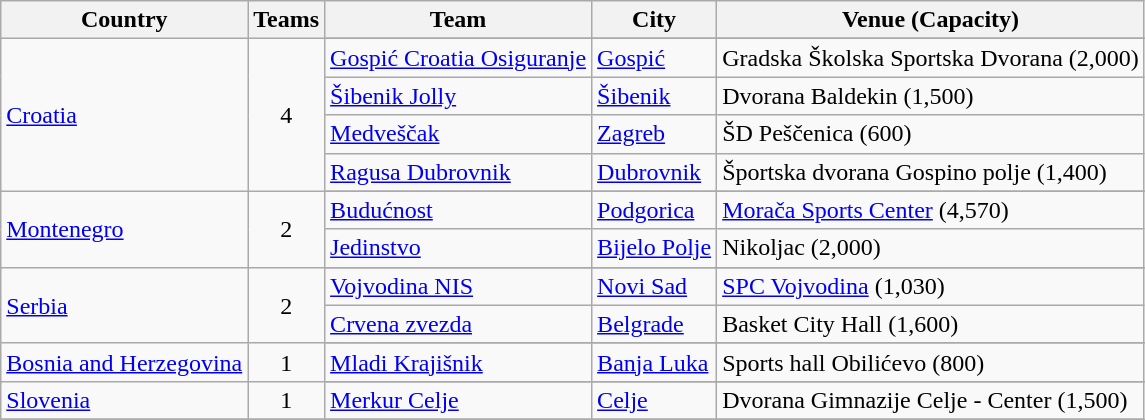<table class="wikitable">
<tr>
<th>Country</th>
<th>Teams</th>
<th>Team</th>
<th>City</th>
<th>Venue (Capacity)</th>
</tr>
<tr>
<td rowspan=5> <a href='#'>Croatia</a></td>
<td align=center rowspan=5>4</td>
</tr>
<tr>
<td><a href='#'>Gospić Croatia Osiguranje</a></td>
<td><a href='#'>Gospić</a></td>
<td>Gradska Školska Sportska Dvorana (2,000)</td>
</tr>
<tr>
<td><a href='#'>Šibenik Jolly</a></td>
<td><a href='#'>Šibenik</a></td>
<td>Dvorana Baldekin (1,500)</td>
</tr>
<tr>
<td><a href='#'>Medveščak</a></td>
<td><a href='#'>Zagreb</a></td>
<td>ŠD Peščenica (600)</td>
</tr>
<tr>
<td><a href='#'>Ragusa Dubrovnik</a></td>
<td><a href='#'>Dubrovnik</a></td>
<td>Športska dvorana Gospino polje (1,400)</td>
</tr>
<tr>
<td rowspan=3> <a href='#'>Montenegro</a></td>
<td align=center rowspan=3>2</td>
</tr>
<tr>
<td><a href='#'>Budućnost</a></td>
<td><a href='#'>Podgorica</a></td>
<td><a href='#'>Morača Sports Center</a> (4,570)</td>
</tr>
<tr>
<td><a href='#'>Jedinstvo</a></td>
<td><a href='#'>Bijelo Polje</a></td>
<td>Nikoljac (2,000)</td>
</tr>
<tr>
<td rowspan=3> <a href='#'>Serbia</a></td>
<td align=center rowspan=3>2</td>
</tr>
<tr>
<td><a href='#'>Vojvodina NIS</a></td>
<td><a href='#'>Novi Sad</a></td>
<td><a href='#'>SPC Vojvodina</a> (1,030)</td>
</tr>
<tr>
<td><a href='#'>Crvena zvezda</a></td>
<td><a href='#'>Belgrade</a></td>
<td>Basket City Hall (1,600)</td>
</tr>
<tr>
<td rowspan=2> <a href='#'>Bosnia and Herzegovina</a></td>
<td align=center rowspan=2>1</td>
</tr>
<tr>
<td><a href='#'>Mladi Krajišnik</a></td>
<td><a href='#'>Banja Luka</a></td>
<td>Sports hall Obilićevo (800)</td>
</tr>
<tr>
<td rowspan=2> <a href='#'>Slovenia</a></td>
<td align=center rowspan=2>1</td>
</tr>
<tr>
<td><a href='#'>Merkur Celje</a></td>
<td><a href='#'>Celje</a></td>
<td>Dvorana Gimnazije Celje - Center (1,500)</td>
</tr>
<tr>
</tr>
</table>
